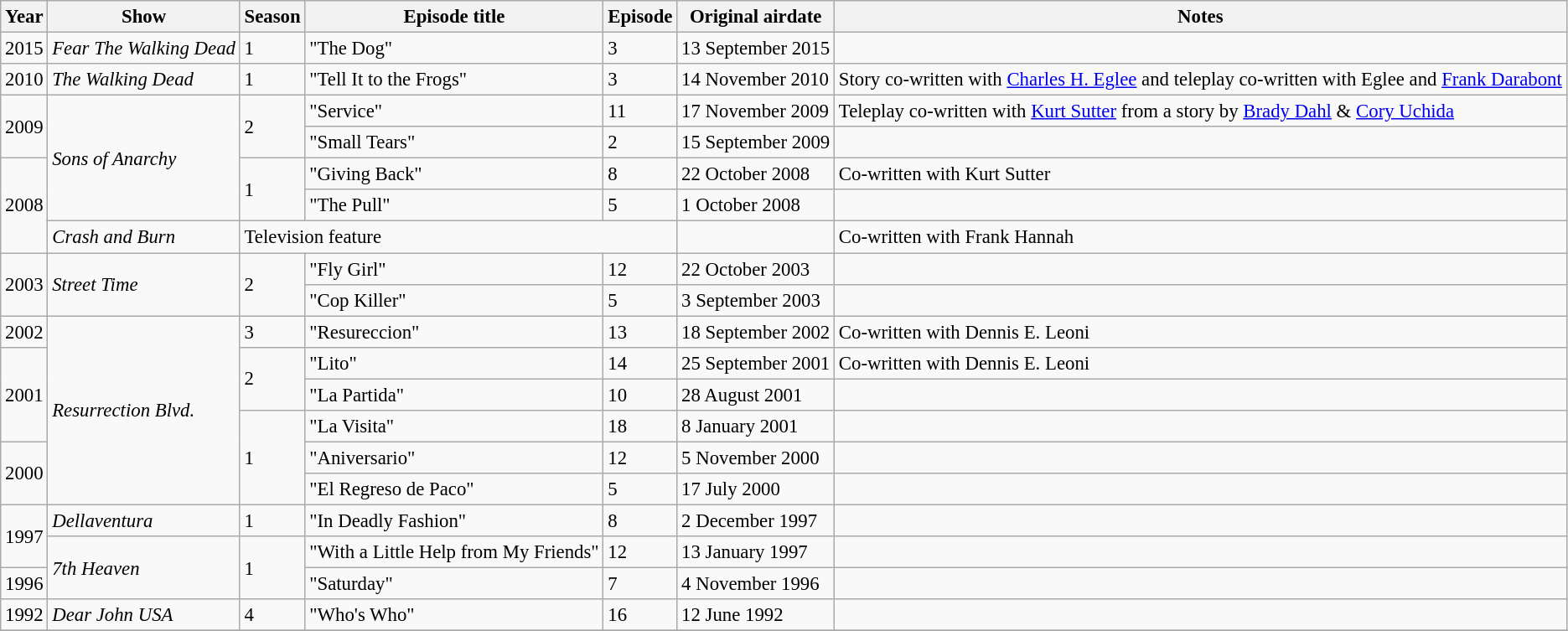<table class="wikitable" style="font-size: 95%;">
<tr>
<th>Year</th>
<th>Show</th>
<th>Season</th>
<th>Episode title</th>
<th>Episode</th>
<th>Original airdate</th>
<th>Notes</th>
</tr>
<tr>
<td>2015</td>
<td><em>Fear The Walking Dead</em></td>
<td>1</td>
<td>"The Dog"</td>
<td>3</td>
<td>13 September 2015</td>
<td></td>
</tr>
<tr>
<td>2010</td>
<td><em>The Walking Dead</em></td>
<td>1</td>
<td>"Tell It to the Frogs"</td>
<td>3</td>
<td>14 November 2010</td>
<td>Story co-written with <a href='#'>Charles H. Eglee</a> and teleplay co-written with Eglee and <a href='#'>Frank Darabont</a></td>
</tr>
<tr>
<td rowspan=2>2009</td>
<td rowspan=4><em>Sons of Anarchy</em></td>
<td rowspan=2>2</td>
<td>"Service"</td>
<td>11</td>
<td>17 November 2009</td>
<td>Teleplay co-written with <a href='#'>Kurt Sutter</a> from a story by <a href='#'>Brady Dahl</a> & <a href='#'>Cory Uchida</a></td>
</tr>
<tr>
<td>"Small Tears"</td>
<td>2</td>
<td>15 September 2009</td>
<td></td>
</tr>
<tr>
<td rowspan=3>2008</td>
<td rowspan=2>1</td>
<td>"Giving Back"</td>
<td>8</td>
<td>22 October 2008</td>
<td>Co-written with Kurt Sutter</td>
</tr>
<tr>
<td>"The Pull"</td>
<td>5</td>
<td>1 October 2008</td>
<td></td>
</tr>
<tr>
<td><em>Crash and Burn</em></td>
<td colspan=3>Television feature</td>
<td></td>
<td>Co-written with Frank Hannah</td>
</tr>
<tr>
<td rowspan=2>2003</td>
<td rowspan=2><em>Street Time</em></td>
<td rowspan=2>2</td>
<td>"Fly Girl"</td>
<td>12</td>
<td>22 October 2003</td>
<td></td>
</tr>
<tr>
<td>"Cop Killer"</td>
<td>5</td>
<td>3 September 2003</td>
<td></td>
</tr>
<tr>
<td>2002</td>
<td rowspan=6><em>Resurrection Blvd.</em></td>
<td>3</td>
<td>"Resureccion"</td>
<td>13</td>
<td>18 September 2002</td>
<td>Co-written with Dennis E. Leoni</td>
</tr>
<tr>
<td rowspan=3>2001</td>
<td rowspan=2>2</td>
<td>"Lito"</td>
<td>14</td>
<td>25 September 2001</td>
<td>Co-written with Dennis E. Leoni</td>
</tr>
<tr>
<td>"La Partida"</td>
<td>10</td>
<td>28 August 2001</td>
<td></td>
</tr>
<tr>
<td rowspan=3>1</td>
<td>"La Visita"</td>
<td>18</td>
<td>8 January 2001</td>
<td></td>
</tr>
<tr>
<td rowspan=2>2000</td>
<td>"Aniversario"</td>
<td>12</td>
<td>5 November 2000</td>
<td></td>
</tr>
<tr>
<td>"El Regreso de Paco"</td>
<td>5</td>
<td>17 July 2000</td>
<td></td>
</tr>
<tr>
<td rowspan=2>1997</td>
<td><em>Dellaventura</em></td>
<td>1</td>
<td>"In Deadly Fashion"</td>
<td>8</td>
<td>2 December 1997</td>
<td></td>
</tr>
<tr>
<td rowspan=2><em>7th Heaven</em></td>
<td rowspan=2>1</td>
<td>"With a Little Help from My Friends"</td>
<td>12</td>
<td>13 January 1997</td>
<td></td>
</tr>
<tr>
<td>1996</td>
<td>"Saturday"</td>
<td>7</td>
<td>4 November 1996</td>
<td></td>
</tr>
<tr>
<td>1992</td>
<td><em>Dear John USA</em></td>
<td>4</td>
<td>"Who's Who"</td>
<td>16</td>
<td>12 June 1992</td>
<td></td>
</tr>
<tr>
</tr>
</table>
